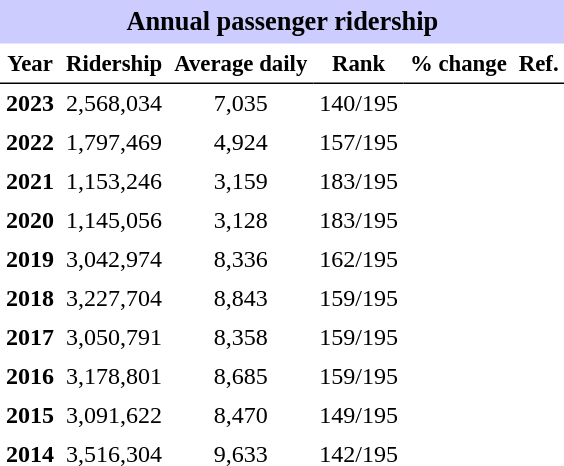<table class="toccolours" cellpadding="4" cellspacing="0" style="text-align:right;">
<tr>
<th colspan="6"  style="background-color:#ccf; background-color:#ccf; font-size:110%; text-align:center;">Annual passenger ridership</th>
</tr>
<tr style="font-size:95%; text-align:center">
<th style="border-bottom:1px solid black">Year</th>
<th style="border-bottom:1px solid black">Ridership</th>
<th style="border-bottom:1px solid black">Average daily</th>
<th style="border-bottom:1px solid black">Rank</th>
<th style="border-bottom:1px solid black">% change</th>
<th style="border-bottom:1px solid black">Ref.</th>
</tr>
<tr style="text-align:center;">
<td><strong>2023</strong></td>
<td>2,568,034</td>
<td>7,035</td>
<td>140/195</td>
<td></td>
<td></td>
</tr>
<tr style="text-align:center;">
<td><strong>2022</strong></td>
<td>1,797,469</td>
<td>4,924</td>
<td>157/195</td>
<td></td>
<td></td>
</tr>
<tr style="text-align:center;">
<td><strong>2021</strong></td>
<td>1,153,246</td>
<td>3,159</td>
<td>183/195</td>
<td></td>
<td></td>
</tr>
<tr style="text-align:center;">
<td><strong>2020</strong></td>
<td>1,145,056</td>
<td>3,128</td>
<td>183/195</td>
<td></td>
<td></td>
</tr>
<tr style="text-align:center;">
<td><strong>2019</strong></td>
<td>3,042,974</td>
<td>8,336</td>
<td>162/195</td>
<td></td>
<td></td>
</tr>
<tr style="text-align:center;">
<td><strong>2018</strong></td>
<td>3,227,704</td>
<td>8,843</td>
<td>159/195</td>
<td></td>
<td></td>
</tr>
<tr style="text-align:center;">
<td><strong>2017</strong></td>
<td>3,050,791</td>
<td>8,358</td>
<td>159/195</td>
<td></td>
<td></td>
</tr>
<tr style="text-align:center;">
<td><strong>2016</strong></td>
<td>3,178,801</td>
<td>8,685</td>
<td>159/195</td>
<td></td>
<td></td>
</tr>
<tr style="text-align:center;">
<td><strong>2015</strong></td>
<td>3,091,622</td>
<td>8,470</td>
<td>149/195</td>
<td></td>
<td></td>
</tr>
<tr style="text-align:center;">
<td><strong>2014</strong></td>
<td>3,516,304</td>
<td>9,633</td>
<td>142/195</td>
<td></td>
<td></td>
</tr>
</table>
